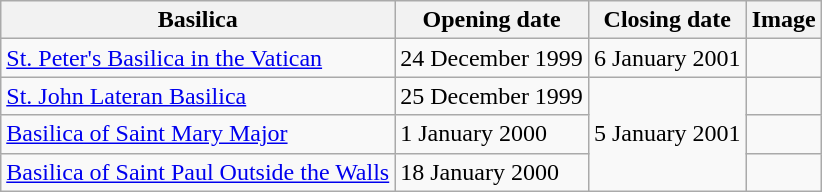<table class="wikitable">
<tr>
<th>Basilica</th>
<th>Opening date</th>
<th>Closing date</th>
<th>Image</th>
</tr>
<tr>
<td><a href='#'>St. Peter's Basilica in the Vatican</a></td>
<td>24 December 1999</td>
<td>6 January 2001</td>
<td></td>
</tr>
<tr>
<td><a href='#'>St. John Lateran Basilica</a></td>
<td>25 December 1999</td>
<td rowspan="3">5 January 2001</td>
<td></td>
</tr>
<tr>
<td><a href='#'>Basilica of Saint Mary Major</a></td>
<td>1 January 2000</td>
<td></td>
</tr>
<tr>
<td><a href='#'>Basilica of Saint Paul Outside the Walls</a></td>
<td>18 January 2000</td>
<td></td>
</tr>
</table>
